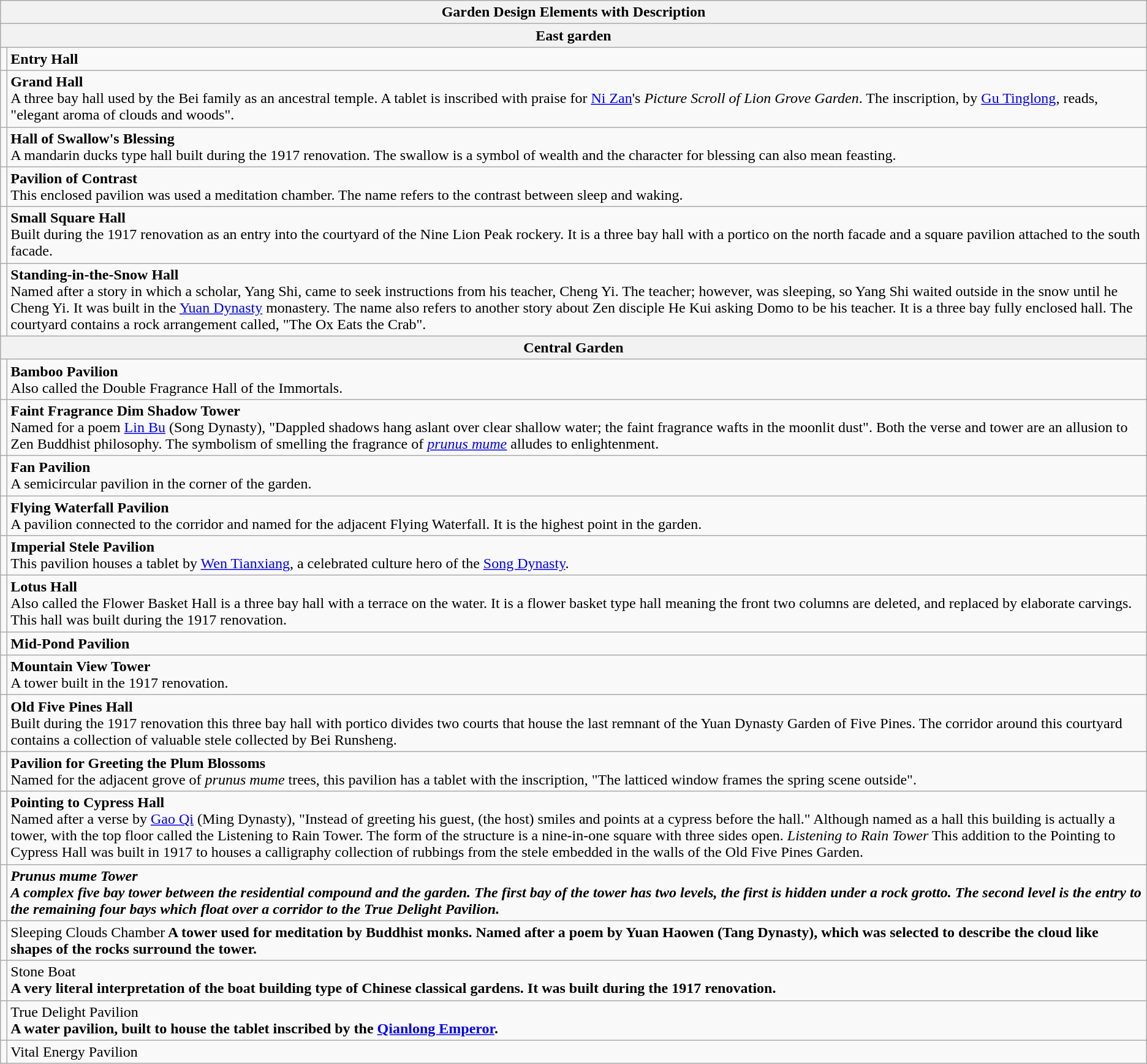<table class="wikitable collapsible collapsed">
<tr>
<th colspan="2">Garden Design Elements with Description</th>
</tr>
<tr>
<th colspan="2">East garden</th>
</tr>
<tr ->
<td align="center"></td>
<td><strong>Entry Hall</strong></td>
</tr>
<tr ->
<td align="center"></td>
<td><strong>Grand Hall</strong><br>A three bay hall used by the Bei family as an ancestral temple.  A tablet is inscribed with praise for <a href='#'>Ni Zan</a>'s <em>Picture Scroll of Lion Grove Garden</em>. The inscription, by <a href='#'>Gu Tinglong</a>, reads, "elegant aroma of clouds and woods".</td>
</tr>
<tr ->
<td align="center"></td>
<td><strong>Hall of Swallow's Blessing</strong><br>A mandarin ducks type hall built during the 1917 renovation. The swallow is a symbol of wealth and the character for blessing can also mean feasting.</td>
</tr>
<tr ->
<td align="center"></td>
<td><strong>Pavilion of Contrast</strong><br>This enclosed pavilion was used a meditation chamber. The name refers to the contrast between sleep and waking.</td>
</tr>
<tr ->
<td align="center"></td>
<td><strong>Small Square Hall</strong><br>Built during the 1917 renovation as an entry into the courtyard of the Nine Lion Peak rockery. It is a three bay hall with a portico on the north facade and a square pavilion attached to the south facade.</td>
</tr>
<tr ->
<td align="center"></td>
<td><strong>Standing-in-the-Snow Hall</strong><br>Named after a story in which a scholar, Yang Shi, came to seek instructions from his teacher, Cheng Yi. The teacher; however, was sleeping, so Yang Shi waited outside in the snow until he Cheng Yi. It was built in the <a href='#'>Yuan Dynasty</a> monastery. The name also refers to another story about Zen disciple He Kui asking Domo to be his teacher. It is a three bay fully enclosed hall. The courtyard contains a rock arrangement called, "The Ox Eats the Crab".</td>
</tr>
<tr>
<th colspan="2">Central Garden</th>
</tr>
<tr ->
<td align="center"></td>
<td><strong>Bamboo Pavilion</strong><br>Also called the Double Fragrance Hall of the Immortals.</td>
</tr>
<tr ->
<td align="center"></td>
<td><strong>Faint Fragrance Dim Shadow Tower</strong><br>Named for a poem <a href='#'>Lin Bu</a> (Song Dynasty), "Dappled shadows hang aslant over clear shallow water; the faint fragrance wafts in the moonlit dust".  Both the verse and tower are an allusion to Zen Buddhist philosophy. The symbolism of smelling the fragrance of <em><a href='#'>prunus mume</a></em> alludes to enlightenment.</td>
</tr>
<tr ->
<td align="center"></td>
<td><strong>Fan Pavilion</strong><br>A semicircular pavilion in the corner of the garden.</td>
</tr>
<tr ->
<td align="center"></td>
<td><strong>Flying Waterfall Pavilion</strong><br>A pavilion connected to the corridor and named for the adjacent Flying Waterfall. It is the highest point in the garden.</td>
</tr>
<tr ->
<td align="center"></td>
<td><strong>Imperial Stele Pavilion</strong><br>This pavilion houses a tablet by <a href='#'>Wen Tianxiang</a>, a celebrated culture hero of the <a href='#'>Song Dynasty</a>.</td>
</tr>
<tr ->
<td align="center"></td>
<td><strong>Lotus Hall</strong><br>Also called the Flower Basket Hall is a three bay hall with a terrace on the water. It is a flower basket type hall meaning the front two columns are deleted, and replaced by elaborate carvings. This hall was built during the 1917 renovation.</td>
</tr>
<tr ->
<td align="center"></td>
<td><strong>Mid-Pond Pavilion</strong></td>
</tr>
<tr ->
<td align="center"></td>
<td><strong>Mountain View Tower</strong><br>A tower built in the 1917 renovation.</td>
</tr>
<tr ->
<td align="center"></td>
<td><strong>Old Five Pines Hall</strong><br>Built during the 1917 renovation this three bay hall with portico divides two courts that house the last remnant of the Yuan Dynasty Garden of Five Pines. The corridor around this courtyard contains a collection of valuable stele collected by Bei Runsheng.</td>
</tr>
<tr ->
<td align="center"></td>
<td><strong>Pavilion for Greeting the Plum Blossoms</strong><br>Named for the adjacent grove of <em>prunus mume</em> trees, this pavilion has a tablet with the inscription, "The latticed window frames the spring scene outside".</td>
</tr>
<tr ->
<td align="center"></td>
<td><strong>Pointing to Cypress Hall</strong><br>Named after a verse by <a href='#'>Gao Qi</a> (Ming Dynasty), "Instead of greeting his guest, (the host) smiles and points at a cypress before the hall." Although named as a hall this building is actually a tower, with the top floor called the Listening to Rain Tower. The form of the structure is a nine-in-one square with three sides open. <em>Listening to Rain Tower</em> This addition to the Pointing to Cypress Hall was built in 1917 to houses a calligraphy collection of rubbings from the stele embedded in the walls of the Old Five Pines Garden.</td>
</tr>
<tr ->
<td align="center"></td>
<td><strong><em>Prunus mume<em> Tower<strong><br>A complex five bay tower between the residential compound and the garden. The first bay of the tower has two levels, the first is hidden under a rock grotto. The second level is the entry to the remaining four bays which float over a corridor to the True Delight Pavilion.</td>
</tr>
<tr ->
<td align="center"></td>
<td></strong>Sleeping Clouds Chamber<strong> A tower used for meditation by Buddhist monks. Named after a poem by Yuan Haowen (Tang Dynasty), which was selected to describe the cloud like shapes of the rocks surround the tower.</td>
</tr>
<tr ->
<td align="center"></td>
<td></strong>Stone Boat<strong><br>A very literal interpretation of the boat building type of Chinese classical gardens. It was built during the 1917 renovation.</td>
</tr>
<tr ->
<td align="center"></td>
<td></strong>True Delight Pavilion<strong><br>A water pavilion, built to house the tablet inscribed by the <a href='#'>Qianlong Emperor</a>.</td>
</tr>
<tr ->
<td align="center"></td>
<td></strong>Vital Energy Pavilion<strong></td>
</tr>
</table>
